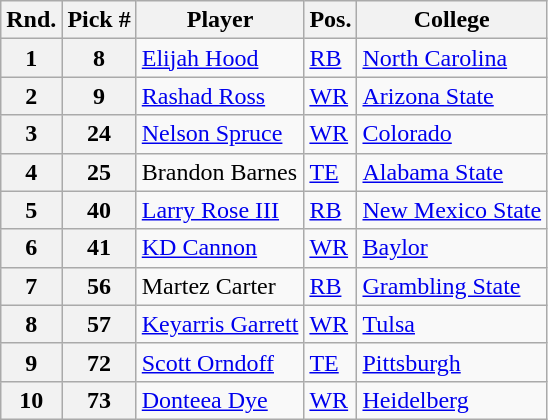<table class="wikitable sortable">
<tr>
<th><abbr>Rnd.</abbr></th>
<th><abbr>Pick #</abbr></th>
<th>Player</th>
<th><abbr>Pos.</abbr></th>
<th><abbr>College</abbr></th>
</tr>
<tr>
<th>1</th>
<th><span></span><strong>8</strong></th>
<td><a href='#'>Elijah Hood</a></td>
<td><a href='#'>RB</a></td>
<td><a href='#'>North Carolina</a></td>
</tr>
<tr>
<th>2<span></span></th>
<th><span></span><strong>9</strong></th>
<td><a href='#'>Rashad Ross</a></td>
<td><a href='#'>WR</a></td>
<td><a href='#'>Arizona State</a></td>
</tr>
<tr>
<th>3</th>
<th><span></span><strong>24</strong></th>
<td><a href='#'>Nelson Spruce</a></td>
<td><a href='#'>WR</a></td>
<td><a href='#'>Colorado</a></td>
</tr>
<tr>
<th>4<span></span></th>
<th><span></span><strong>25</strong></th>
<td>Brandon Barnes</td>
<td><a href='#'>TE</a></td>
<td><a href='#'>Alabama State</a></td>
</tr>
<tr>
<th>5</th>
<th><span></span><strong>40</strong></th>
<td><a href='#'>Larry Rose III</a></td>
<td><a href='#'>RB</a></td>
<td><a href='#'>New Mexico State</a></td>
</tr>
<tr>
<th>6<span></span></th>
<th><span></span><strong>41</strong></th>
<td><a href='#'>KD Cannon</a></td>
<td><a href='#'>WR</a></td>
<td><a href='#'>Baylor</a></td>
</tr>
<tr>
<th>7</th>
<th><span></span><strong>56</strong></th>
<td>Martez Carter</td>
<td><a href='#'>RB</a></td>
<td><a href='#'>Grambling State</a></td>
</tr>
<tr>
<th>8<span></span></th>
<th><span></span><strong>57</strong></th>
<td><a href='#'>Keyarris Garrett</a></td>
<td><a href='#'>WR</a></td>
<td><a href='#'>Tulsa</a></td>
</tr>
<tr>
<th>9</th>
<th><span></span><strong>72</strong></th>
<td><a href='#'>Scott Orndoff</a></td>
<td><a href='#'>TE</a></td>
<td><a href='#'>Pittsburgh</a></td>
</tr>
<tr>
<th>10<span></span></th>
<th><span></span><strong>73</strong></th>
<td><a href='#'>Donteea Dye</a></td>
<td><a href='#'>WR</a></td>
<td><a href='#'>Heidelberg</a></td>
</tr>
</table>
